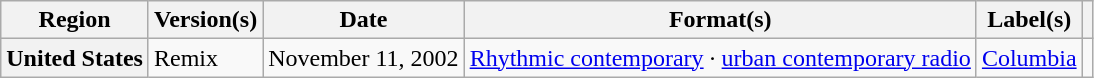<table class="wikitable plainrowheaders" style="text-align:left">
<tr>
<th scope="col">Region</th>
<th scope="col">Version(s)</th>
<th scope="col">Date</th>
<th scope="col">Format(s)</th>
<th scope="col">Label(s)</th>
<th scope="col"></th>
</tr>
<tr>
<th scope="row">United States</th>
<td>Remix</td>
<td>November 11, 2002</td>
<td><a href='#'>Rhythmic contemporary</a> · <a href='#'>urban contemporary radio</a></td>
<td><a href='#'>Columbia</a></td>
<td></td>
</tr>
</table>
